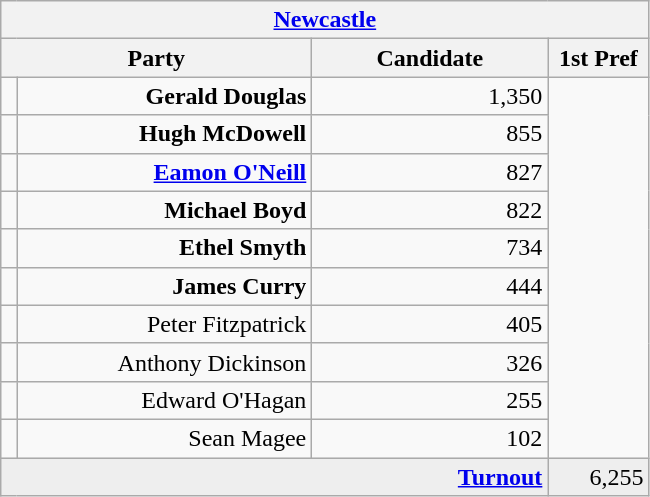<table class="wikitable">
<tr>
<th colspan="4" align="center"><a href='#'>Newcastle</a></th>
</tr>
<tr>
<th colspan="2" align="center" width=200>Party</th>
<th width=150>Candidate</th>
<th width=60>1st Pref</th>
</tr>
<tr>
<td></td>
<td align="right"><strong>Gerald Douglas</strong></td>
<td align="right">1,350</td>
</tr>
<tr>
<td></td>
<td align="right"><strong>Hugh McDowell</strong></td>
<td align="right">855</td>
</tr>
<tr>
<td></td>
<td align="right"><strong><a href='#'>Eamon O'Neill</a></strong></td>
<td align="right">827</td>
</tr>
<tr>
<td></td>
<td align="right"><strong>Michael Boyd</strong></td>
<td align="right">822</td>
</tr>
<tr>
<td></td>
<td align="right"><strong>Ethel Smyth</strong></td>
<td align="right">734</td>
</tr>
<tr>
<td></td>
<td align="right"><strong>James Curry</strong></td>
<td align="right">444</td>
</tr>
<tr>
<td></td>
<td align="right">Peter Fitzpatrick</td>
<td align="right">405</td>
</tr>
<tr>
<td></td>
<td align="right">Anthony Dickinson</td>
<td align="right">326</td>
</tr>
<tr>
<td></td>
<td align="right">Edward O'Hagan</td>
<td align="right">255</td>
</tr>
<tr>
<td></td>
<td align="right">Sean Magee</td>
<td align="right">102</td>
</tr>
<tr bgcolor="EEEEEE">
<td colspan=3 align="right"><strong><a href='#'>Turnout</a></strong></td>
<td align="right">6,255</td>
</tr>
</table>
